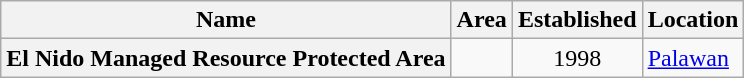<table class="wikitable sortable plainrowheaders toptextcells" style="text-align:center;">
<tr>
<th scope="col">Name</th>
<th scope="col">Area</th>
<th scope="col">Established</th>
<th scope="col">Location</th>
</tr>
<tr>
<th scope="row">El Nido Managed Resource Protected Area</th>
<td style="text-align:right;"></td>
<td>1998</td>
<td style="text-align:left;"><a href='#'>Palawan</a></td>
</tr>
</table>
